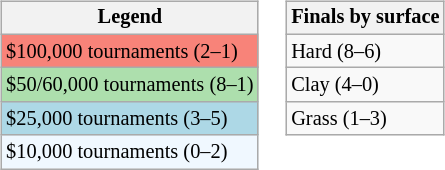<table>
<tr valign=top>
<td><br><table class=wikitable style="font-size:85%;">
<tr>
<th>Legend</th>
</tr>
<tr style="background:#f88379;">
<td>$100,000 tournaments (2–1)</td>
</tr>
<tr style="background:#addfad;">
<td>$50/60,000 tournaments (8–1)</td>
</tr>
<tr style="background:lightblue;">
<td>$25,000 tournaments (3–5)</td>
</tr>
<tr style="background:#f0f8ff;">
<td>$10,000 tournaments (0–2)</td>
</tr>
</table>
</td>
<td><br><table class=wikitable style="font-size:85%;">
<tr>
<th>Finals by surface</th>
</tr>
<tr>
<td>Hard (8–6)</td>
</tr>
<tr>
<td>Clay (4–0)</td>
</tr>
<tr>
<td>Grass (1–3)</td>
</tr>
</table>
</td>
</tr>
</table>
